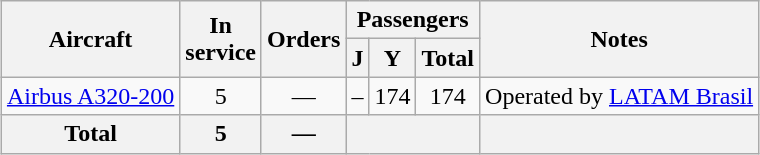<table class="wikitable" style="margin:0.5em auto; border-collapse:collapse;text-align:center">
<tr>
<th rowspan=2>Aircraft</th>
<th rowspan=2>In <br> service</th>
<th rowspan=2>Orders</th>
<th colspan=3>Passengers</th>
<th rowspan=2>Notes</th>
</tr>
<tr>
<th><abbr>J</abbr></th>
<th><abbr>Y</abbr></th>
<th>Total</th>
</tr>
<tr>
<td><a href='#'>Airbus A320-200</a></td>
<td>5</td>
<td>—</td>
<td>–</td>
<td>174</td>
<td>174</td>
<td>Operated by <a href='#'>LATAM Brasil</a></td>
</tr>
<tr>
<th>Total</th>
<th>5</th>
<th>—</th>
<th colspan=3></th>
<th></th>
</tr>
</table>
